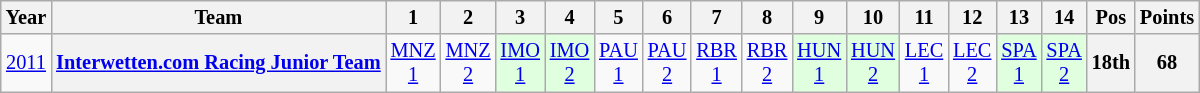<table class="wikitable" style="text-align:center; font-size:85%">
<tr>
<th>Year</th>
<th>Team</th>
<th>1</th>
<th>2</th>
<th>3</th>
<th>4</th>
<th>5</th>
<th>6</th>
<th>7</th>
<th>8</th>
<th>9</th>
<th>10</th>
<th>11</th>
<th>12</th>
<th>13</th>
<th>14</th>
<th>Pos</th>
<th>Points</th>
</tr>
<tr>
<td><a href='#'>2011</a></td>
<th nowrap><a href='#'>Interwetten.com Racing Junior Team</a></th>
<td style="background:#;"><a href='#'>MNZ<br>1</a><br></td>
<td style="background:#;"><a href='#'>MNZ<br>2</a><br></td>
<td style="background:#DFFFDF;"><a href='#'>IMO<br>1</a><br></td>
<td style="background:#DFFFDF;"><a href='#'>IMO<br>2</a><br></td>
<td style="background:#;"><a href='#'>PAU<br>1</a><br></td>
<td style="background:#;"><a href='#'>PAU<br>2</a><br></td>
<td style="background:#;"><a href='#'>RBR<br>1</a><br></td>
<td style="background:#;"><a href='#'>RBR<br>2</a><br></td>
<td style="background:#DFFFDF;"><a href='#'>HUN<br>1</a><br></td>
<td style="background:#DFFFDF;"><a href='#'>HUN<br>2</a><br></td>
<td style="background:#;"><a href='#'>LEC<br>1</a><br></td>
<td style="background:#;"><a href='#'>LEC<br>2</a><br></td>
<td style="background:#DFFFDF;"><a href='#'>SPA<br>1</a><br></td>
<td style="background:#DFFFDF;"><a href='#'>SPA<br>2</a><br></td>
<th>18th</th>
<th>68</th>
</tr>
</table>
